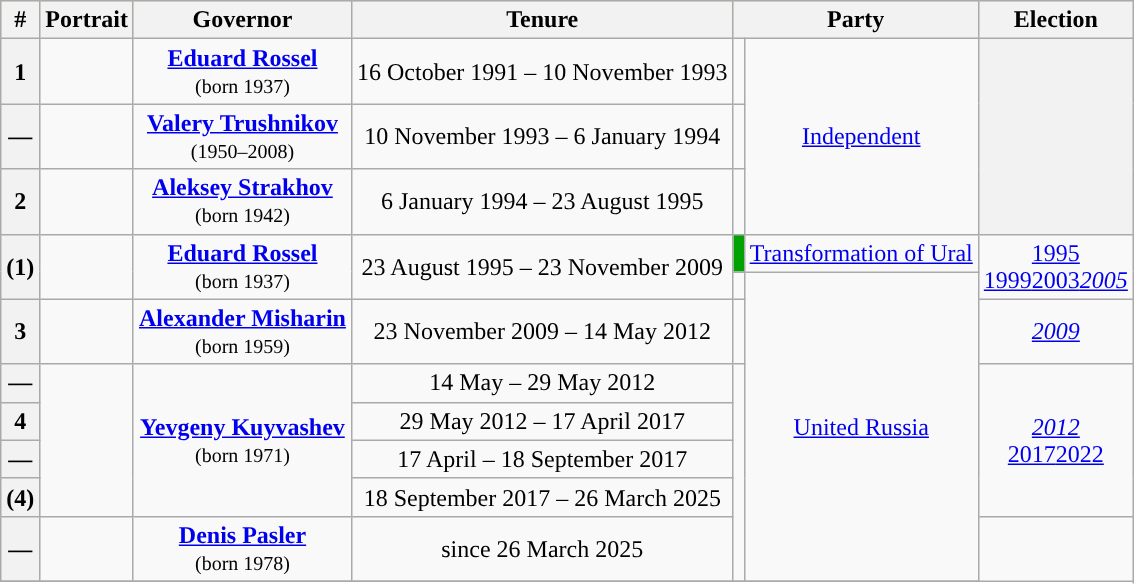<table class="wikitable" style="text-align:center">
<tr style="background:#CCCCCC; background:#E6E6AA;">
<th>#</th>
<th>Portrait</th>
<th>Governor</th>
<th>Tenure</th>
<th colspan="2">Party</th>
<th>Election</th>
</tr>
<tr>
<th>1</th>
<td></td>
<td><strong><a href='#'>Eduard Rossel</a></strong><br><small>(born 1937)</small></td>
<td>16 October 1991 – 10 November 1993</td>
<td style="background: "></td>
<td rowspan="3"><a href='#'>Independent</a></td>
<th rowspan="3"></th>
</tr>
<tr>
<th>—</th>
<td></td>
<td><strong><a href='#'>Valery Trushnikov</a></strong><br><small>(1950–2008)</small></td>
<td>10 November 1993 – 6 January 1994</td>
<td style="background: "></td>
</tr>
<tr>
<th>2</th>
<td></td>
<td><strong><a href='#'>Aleksey Strakhov</a></strong><br><small>(born 1942)</small></td>
<td>6 January 1994 – 23 August 1995</td>
<td style="background: "></td>
</tr>
<tr>
<th rowspan="2">(1)</th>
<td rowspan="2"></td>
<td rowspan="2"><strong><a href='#'>Eduard Rossel</a></strong><br><small>(born 1937)</small></td>
<td rowspan="2">23 August 1995 – 23 November 2009</td>
<td style="background:#00A200"></td>
<td><a href='#'>Transformation of Ural</a></td>
<td rowspan="2"><a href='#'>1995</a><br><a href='#'>1999</a><a href='#'>2003</a><em><a href='#'>2005</a></em></td>
</tr>
<tr>
<td style="background: "></td>
<td rowspan="7"><a href='#'>United Russia</a></td>
</tr>
<tr>
<th>3</th>
<td></td>
<td><strong><a href='#'>Alexander Misharin</a></strong><br><small>(born 1959)</small></td>
<td>23 November 2009 – 14 May 2012</td>
<td style="background: "></td>
<td><em><a href='#'>2009</a></em></td>
</tr>
<tr>
<th>—</th>
<td rowspan="4"></td>
<td rowspan="4"><strong><a href='#'>Yevgeny Kuyvashev</a></strong><br><small>(born 1971)</small></td>
<td>14 May – 29 May 2012</td>
<td rowspan=5; style="background: "></td>
<td rowspan="4"><em><a href='#'>2012</a></em><br><a href='#'>2017</a><a href='#'>2022</a></td>
</tr>
<tr>
<th>4</th>
<td>29 May 2012 – 17 April 2017</td>
</tr>
<tr>
<th>—</th>
<td>17 April – 18 September 2017</td>
</tr>
<tr>
<th>(4)</th>
<td>18 September 2017 – 26 March 2025</td>
</tr>
<tr>
<th>—</th>
<td></td>
<td><strong><a href='#'>Denis Pasler</a></strong><br><small>(born 1978)</small></td>
<td>since 26 March 2025</td>
</tr>
<tr>
</tr>
</table>
